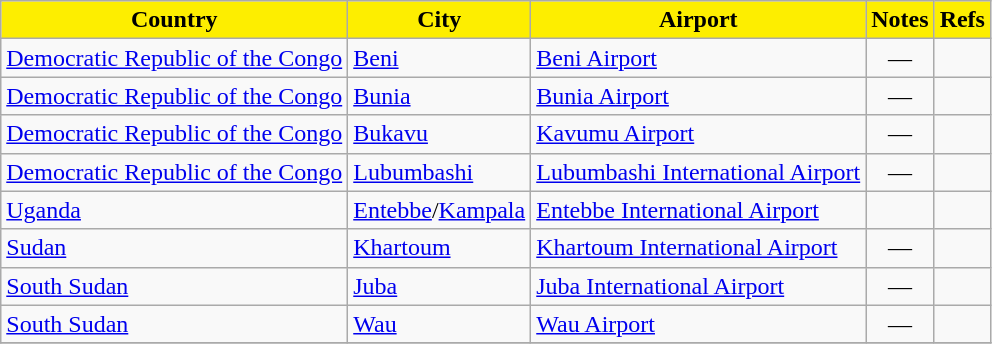<table class="wikitable sortable">
<tr>
<th style="background-color:#FDEE00;color:Black">Country</th>
<th style="background-color:#FDEE00;color:Black">City</th>
<th style="background-color:#FDEE00;color:Black">Airport</th>
<th style="background-color:#FDEE00;color:Black">Notes</th>
<th style="background-color:#FDEE00;color:Black" class="unsortable">Refs</th>
</tr>
<tr>
<td><a href='#'>Democratic Republic of the Congo</a></td>
<td><a href='#'>Beni</a></td>
<td><a href='#'>Beni Airport</a></td>
<td align=center>—</td>
<td align=center></td>
</tr>
<tr>
<td><a href='#'>Democratic Republic of the Congo</a></td>
<td><a href='#'>Bunia</a></td>
<td><a href='#'>Bunia Airport</a></td>
<td align=center>—</td>
<td align=center></td>
</tr>
<tr>
<td><a href='#'>Democratic Republic of the Congo</a></td>
<td><a href='#'>Bukavu</a></td>
<td><a href='#'>Kavumu Airport</a></td>
<td align=center>—</td>
<td align=center></td>
</tr>
<tr>
<td><a href='#'>Democratic Republic of the Congo</a></td>
<td><a href='#'>Lubumbashi</a></td>
<td><a href='#'>Lubumbashi International Airport</a></td>
<td align=center>—</td>
<td align=center></td>
</tr>
<tr>
<td><a href='#'>Uganda</a></td>
<td><a href='#'>Entebbe</a>/<a href='#'>Kampala</a></td>
<td><a href='#'>Entebbe International Airport</a></td>
<td></td>
<td align=center></td>
</tr>
<tr>
<td><a href='#'>Sudan</a></td>
<td><a href='#'>Khartoum</a></td>
<td><a href='#'>Khartoum International Airport</a></td>
<td align=center>—</td>
<td align=center></td>
</tr>
<tr>
<td><a href='#'>South Sudan</a></td>
<td><a href='#'>Juba</a></td>
<td><a href='#'>Juba International Airport</a></td>
<td align=center>—</td>
<td align=center></td>
</tr>
<tr>
<td><a href='#'>South Sudan</a></td>
<td><a href='#'>Wau</a></td>
<td><a href='#'>Wau Airport</a></td>
<td align=center>—</td>
<td align=center></td>
</tr>
<tr>
</tr>
</table>
